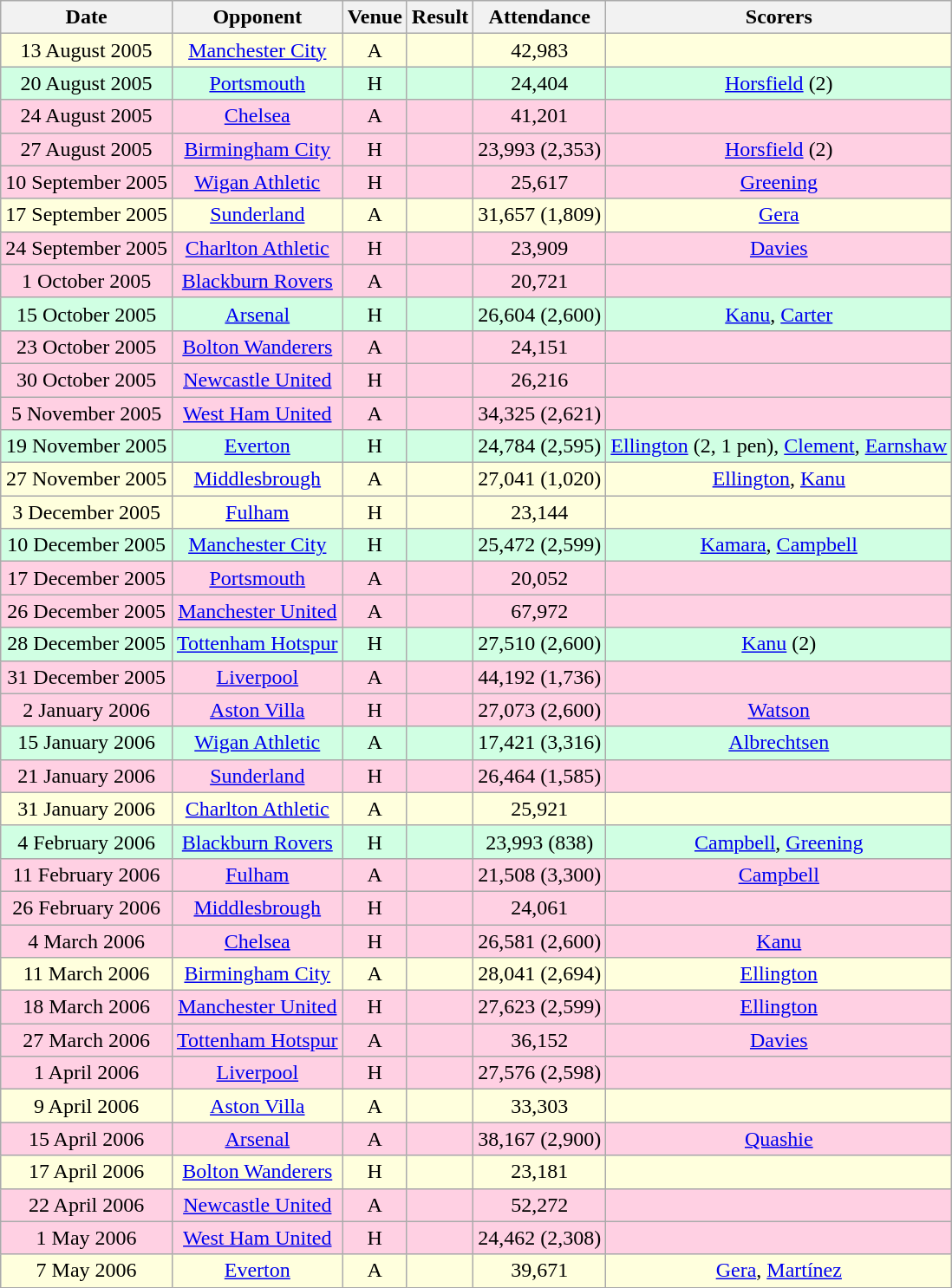<table class="wikitable sortable" style="text-align:center;">
<tr>
<th>Date</th>
<th>Opponent</th>
<th>Venue</th>
<th>Result</th>
<th>Attendance</th>
<th>Scorers</th>
</tr>
<tr style="background:#ffffdd;">
<td>13 August 2005</td>
<td><a href='#'>Manchester City</a></td>
<td>A</td>
<td></td>
<td>42,983</td>
<td></td>
</tr>
<tr style="background:#d0ffe3;">
<td>20 August 2005</td>
<td><a href='#'>Portsmouth</a></td>
<td>H</td>
<td></td>
<td>24,404</td>
<td><a href='#'>Horsfield</a> (2)</td>
</tr>
<tr style="background:#ffd0e3;">
<td>24 August 2005</td>
<td><a href='#'>Chelsea</a></td>
<td>A</td>
<td></td>
<td>41,201</td>
<td></td>
</tr>
<tr style="background:#ffd0e3;">
<td>27 August 2005</td>
<td><a href='#'>Birmingham City</a></td>
<td>H</td>
<td></td>
<td>23,993 (2,353)</td>
<td><a href='#'>Horsfield</a> (2)</td>
</tr>
<tr style="background:#ffd0e3;">
<td>10 September 2005</td>
<td><a href='#'>Wigan Athletic</a></td>
<td>H</td>
<td></td>
<td>25,617</td>
<td><a href='#'>Greening</a></td>
</tr>
<tr style="background:#ffffdd;">
<td>17 September 2005</td>
<td><a href='#'>Sunderland</a></td>
<td>A</td>
<td></td>
<td>31,657 (1,809)</td>
<td><a href='#'>Gera</a></td>
</tr>
<tr style="background:#ffd0e3;">
<td>24 September 2005</td>
<td><a href='#'>Charlton Athletic</a></td>
<td>H</td>
<td></td>
<td>23,909</td>
<td><a href='#'>Davies</a></td>
</tr>
<tr style="background:#ffd0e3;">
<td>1 October 2005</td>
<td><a href='#'>Blackburn Rovers</a></td>
<td>A</td>
<td></td>
<td>20,721</td>
<td></td>
</tr>
<tr style="background:#d0ffe3;">
<td>15 October 2005</td>
<td><a href='#'>Arsenal</a></td>
<td>H</td>
<td></td>
<td>26,604 (2,600)</td>
<td><a href='#'>Kanu</a>, <a href='#'>Carter</a></td>
</tr>
<tr style="background:#ffd0e3;">
<td>23 October 2005</td>
<td><a href='#'>Bolton Wanderers</a></td>
<td>A</td>
<td></td>
<td>24,151</td>
<td></td>
</tr>
<tr style="background:#ffd0e3;">
<td>30 October 2005</td>
<td><a href='#'>Newcastle United</a></td>
<td>H</td>
<td></td>
<td>26,216</td>
<td></td>
</tr>
<tr style="background:#ffd0e3;">
<td>5 November 2005</td>
<td><a href='#'>West Ham United</a></td>
<td>A</td>
<td></td>
<td>34,325 (2,621)</td>
<td></td>
</tr>
<tr style="background:#d0ffe3;">
<td>19 November 2005</td>
<td><a href='#'>Everton</a></td>
<td>H</td>
<td></td>
<td>24,784 (2,595)</td>
<td><a href='#'>Ellington</a> (2, 1 pen), <a href='#'>Clement</a>, <a href='#'>Earnshaw</a></td>
</tr>
<tr style="background:#ffffdd;">
<td>27 November 2005</td>
<td><a href='#'>Middlesbrough</a></td>
<td>A</td>
<td></td>
<td>27,041 (1,020)</td>
<td><a href='#'>Ellington</a>, <a href='#'>Kanu</a></td>
</tr>
<tr style="background:#ffffdd;">
<td>3 December 2005</td>
<td><a href='#'>Fulham</a></td>
<td>H</td>
<td></td>
<td>23,144</td>
<td></td>
</tr>
<tr style="background:#d0ffe3;">
<td>10 December 2005</td>
<td><a href='#'>Manchester City</a></td>
<td>H</td>
<td></td>
<td>25,472 (2,599)</td>
<td><a href='#'>Kamara</a>, <a href='#'>Campbell</a></td>
</tr>
<tr style="background:#ffd0e3;">
<td>17 December 2005</td>
<td><a href='#'>Portsmouth</a></td>
<td>A</td>
<td></td>
<td>20,052</td>
<td></td>
</tr>
<tr style="background:#ffd0e3;">
<td>26 December 2005</td>
<td><a href='#'>Manchester United</a></td>
<td>A</td>
<td></td>
<td>67,972</td>
<td></td>
</tr>
<tr style="background:#d0ffe3;">
<td>28 December 2005</td>
<td><a href='#'>Tottenham Hotspur</a></td>
<td>H</td>
<td></td>
<td>27,510 (2,600)</td>
<td><a href='#'>Kanu</a> (2)</td>
</tr>
<tr style="background:#ffd0e3;">
<td>31 December 2005</td>
<td><a href='#'>Liverpool</a></td>
<td>A</td>
<td></td>
<td>44,192 (1,736)</td>
<td></td>
</tr>
<tr style="background:#ffd0e3;">
<td>2 January 2006</td>
<td><a href='#'>Aston Villa</a></td>
<td>H</td>
<td></td>
<td>27,073 (2,600)</td>
<td><a href='#'>Watson</a></td>
</tr>
<tr style="background:#d0ffe3;">
<td>15 January 2006</td>
<td><a href='#'>Wigan Athletic</a></td>
<td>A</td>
<td></td>
<td>17,421 (3,316)</td>
<td><a href='#'>Albrechtsen</a></td>
</tr>
<tr style="background:#ffd0e3;">
<td>21 January 2006</td>
<td><a href='#'>Sunderland</a></td>
<td>H</td>
<td></td>
<td>26,464 (1,585)</td>
<td></td>
</tr>
<tr style="background:#ffffdd;">
<td>31 January 2006</td>
<td><a href='#'>Charlton Athletic</a></td>
<td>A</td>
<td></td>
<td>25,921</td>
<td></td>
</tr>
<tr style="background:#d0ffe3;">
<td>4 February 2006</td>
<td><a href='#'>Blackburn Rovers</a></td>
<td>H</td>
<td></td>
<td>23,993 (838)</td>
<td><a href='#'>Campbell</a>, <a href='#'>Greening</a></td>
</tr>
<tr style="background:#ffd0e3;">
<td>11 February 2006</td>
<td><a href='#'>Fulham</a></td>
<td>A</td>
<td></td>
<td>21,508 (3,300)</td>
<td><a href='#'>Campbell</a></td>
</tr>
<tr style="background:#ffd0e3;">
<td>26 February 2006</td>
<td><a href='#'>Middlesbrough</a></td>
<td>H</td>
<td></td>
<td>24,061</td>
<td></td>
</tr>
<tr style="background:#ffd0e3;">
<td>4 March 2006</td>
<td><a href='#'>Chelsea</a></td>
<td>H</td>
<td></td>
<td>26,581 (2,600)</td>
<td><a href='#'>Kanu</a></td>
</tr>
<tr style="background:#ffffdd;">
<td>11 March 2006</td>
<td><a href='#'>Birmingham City</a></td>
<td>A</td>
<td></td>
<td>28,041 (2,694)</td>
<td><a href='#'>Ellington</a></td>
</tr>
<tr style="background:#ffd0e3;">
<td>18 March 2006</td>
<td><a href='#'>Manchester United</a></td>
<td>H</td>
<td></td>
<td>27,623 (2,599)</td>
<td><a href='#'>Ellington</a></td>
</tr>
<tr style="background:#ffd0e3;">
<td>27 March 2006</td>
<td><a href='#'>Tottenham Hotspur</a></td>
<td>A</td>
<td></td>
<td>36,152</td>
<td><a href='#'>Davies</a></td>
</tr>
<tr style="background:#ffd0e3;">
<td>1 April 2006</td>
<td><a href='#'>Liverpool</a></td>
<td>H</td>
<td></td>
<td>27,576 (2,598)</td>
<td></td>
</tr>
<tr style="background:#ffffdd;">
<td>9 April 2006</td>
<td><a href='#'>Aston Villa</a></td>
<td>A</td>
<td></td>
<td>33,303</td>
<td></td>
</tr>
<tr style="background:#ffd0e3;">
<td>15 April 2006</td>
<td><a href='#'>Arsenal</a></td>
<td>A</td>
<td></td>
<td>38,167 (2,900)</td>
<td><a href='#'>Quashie</a></td>
</tr>
<tr style="background:#ffffdd;">
<td>17 April 2006</td>
<td><a href='#'>Bolton Wanderers</a></td>
<td>H</td>
<td></td>
<td>23,181</td>
<td></td>
</tr>
<tr style="background:#ffd0e3;">
<td>22 April 2006</td>
<td><a href='#'>Newcastle United</a></td>
<td>A</td>
<td></td>
<td>52,272</td>
<td></td>
</tr>
<tr style="background:#ffd0e3;">
<td>1 May 2006</td>
<td><a href='#'>West Ham United</a></td>
<td>H</td>
<td></td>
<td>24,462 (2,308)</td>
<td></td>
</tr>
<tr style="background:#ffffdd;">
<td>7 May 2006</td>
<td><a href='#'>Everton</a></td>
<td>A</td>
<td></td>
<td>39,671</td>
<td><a href='#'>Gera</a>, <a href='#'>Martínez</a></td>
</tr>
</table>
